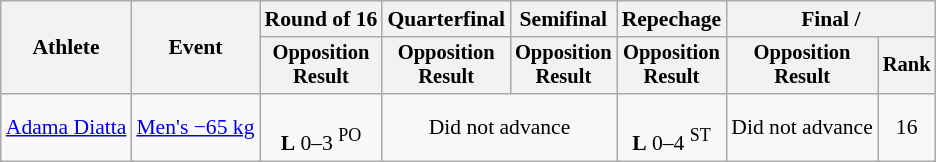<table class="wikitable" style="font-size:90%">
<tr>
<th rowspan=2>Athlete</th>
<th rowspan=2>Event</th>
<th>Round of 16</th>
<th>Quarterfinal</th>
<th>Semifinal</th>
<th>Repechage</th>
<th colspan=2>Final / </th>
</tr>
<tr style="font-size: 95%">
<th>Opposition<br>Result</th>
<th>Opposition<br>Result</th>
<th>Opposition<br>Result</th>
<th>Opposition<br>Result</th>
<th>Opposition<br>Result</th>
<th>Rank</th>
</tr>
<tr align=center>
<td align=left><a href='#'>Adama Diatta</a></td>
<td align=left><a href='#'>Men's −65 kg</a></td>
<td><br><strong>L</strong> 0–3 <sup>PO</sup></td>
<td colspan=2>Did not advance</td>
<td><br><strong>L</strong> 0–4 <sup>ST</sup></td>
<td>Did not advance</td>
<td>16</td>
</tr>
</table>
